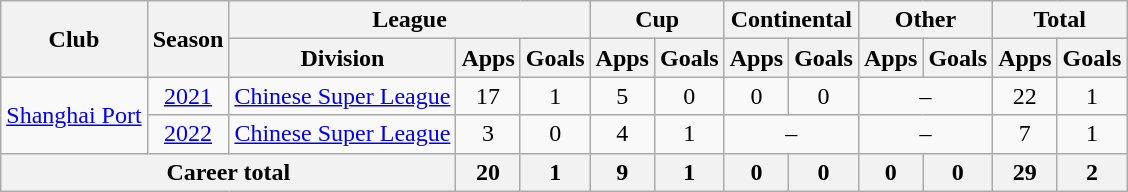<table class="wikitable" style="text-align: center">
<tr>
<th rowspan="2">Club</th>
<th rowspan="2">Season</th>
<th colspan="3">League</th>
<th colspan="2">Cup</th>
<th colspan="2">Continental</th>
<th colspan="2">Other</th>
<th colspan="2">Total</th>
</tr>
<tr>
<th>Division</th>
<th>Apps</th>
<th>Goals</th>
<th>Apps</th>
<th>Goals</th>
<th>Apps</th>
<th>Goals</th>
<th>Apps</th>
<th>Goals</th>
<th>Apps</th>
<th>Goals</th>
</tr>
<tr>
<td rowspan=2><a href='#'>Shanghai Port</a></td>
<td><a href='#'>2021</a></td>
<td><a href='#'>Chinese Super League</a></td>
<td>17</td>
<td>1</td>
<td>5</td>
<td>0</td>
<td>0</td>
<td>0</td>
<td colspan="2">–</td>
<td>22</td>
<td>1</td>
</tr>
<tr>
<td><a href='#'>2022</a></td>
<td><a href='#'>Chinese Super League</a></td>
<td>3</td>
<td>0</td>
<td>4</td>
<td>1</td>
<td colspan="2">–</td>
<td colspan="2">–</td>
<td>7</td>
<td>1</td>
</tr>
<tr>
<th colspan=3>Career total</th>
<th>20</th>
<th>1</th>
<th>9</th>
<th>1</th>
<th>0</th>
<th>0</th>
<th>0</th>
<th>0</th>
<th>29</th>
<th>2</th>
</tr>
</table>
